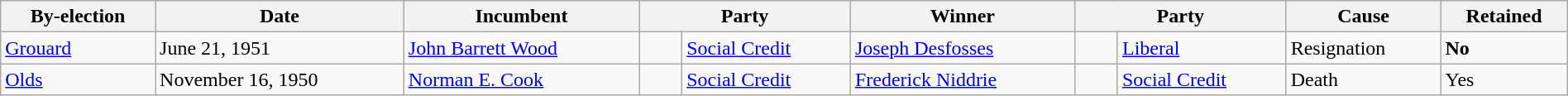<table class=wikitable style="width:100%">
<tr>
<th>By-election</th>
<th>Date</th>
<th>Incumbent</th>
<th colspan=2>Party</th>
<th>Winner</th>
<th colspan=2>Party</th>
<th>Cause</th>
<th>Retained</th>
</tr>
<tr>
<td><a href='#'>Grouard</a></td>
<td>June 21, 1951</td>
<td><a href='#'>John Barrett Wood</a></td>
<td>    </td>
<td><a href='#'>Social Credit</a></td>
<td><a href='#'>Joseph Desfosses</a></td>
<td>    </td>
<td><a href='#'>Liberal</a></td>
<td>Resignation</td>
<td><strong>No</strong></td>
</tr>
<tr>
<td><a href='#'>Olds</a></td>
<td>November 16, 1950</td>
<td><a href='#'>Norman E. Cook</a></td>
<td>    </td>
<td><a href='#'>Social Credit</a></td>
<td><a href='#'>Frederick Niddrie</a></td>
<td>    </td>
<td><a href='#'>Social Credit</a></td>
<td>Death</td>
<td>Yes</td>
</tr>
</table>
